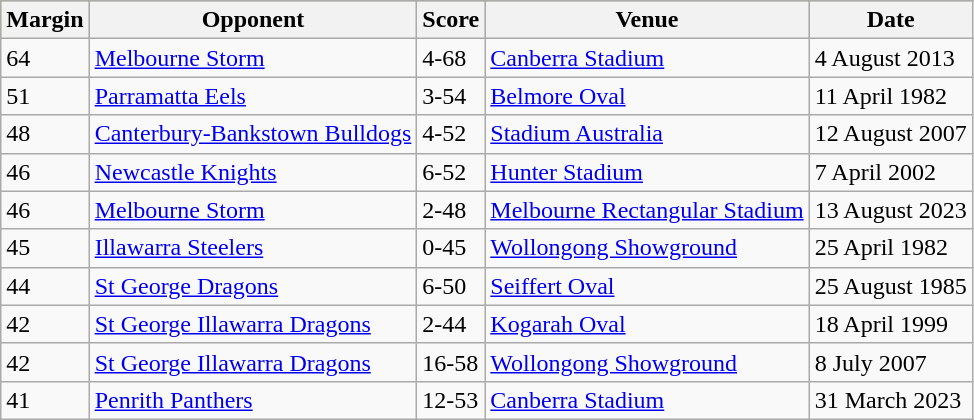<table class="wikitable">
<tr bgcolor=#bdb76b>
<th>Margin</th>
<th>Opponent</th>
<th>Score</th>
<th>Venue</th>
<th>Date</th>
</tr>
<tr>
<td>64</td>
<td><a href='#'>Melbourne Storm</a></td>
<td>4-68</td>
<td><a href='#'>Canberra Stadium</a></td>
<td>4 August 2013</td>
</tr>
<tr>
<td>51</td>
<td><a href='#'>Parramatta Eels</a></td>
<td>3-54</td>
<td><a href='#'>Belmore Oval</a></td>
<td>11 April 1982</td>
</tr>
<tr>
<td>48</td>
<td><a href='#'>Canterbury-Bankstown Bulldogs</a></td>
<td>4-52</td>
<td><a href='#'>Stadium Australia</a></td>
<td>12 August 2007</td>
</tr>
<tr>
<td>46</td>
<td><a href='#'>Newcastle Knights</a></td>
<td>6-52</td>
<td><a href='#'>Hunter Stadium</a></td>
<td>7 April 2002</td>
</tr>
<tr>
<td>46</td>
<td><a href='#'>Melbourne Storm</a></td>
<td>2-48</td>
<td><a href='#'>Melbourne Rectangular Stadium</a></td>
<td>13 August 2023</td>
</tr>
<tr>
<td>45</td>
<td><a href='#'>Illawarra Steelers</a></td>
<td>0-45</td>
<td><a href='#'>Wollongong Showground</a></td>
<td>25 April 1982</td>
</tr>
<tr>
<td>44</td>
<td><a href='#'>St George Dragons</a></td>
<td>6-50</td>
<td><a href='#'>Seiffert Oval</a></td>
<td>25 August 1985</td>
</tr>
<tr>
<td>42</td>
<td><a href='#'>St George Illawarra Dragons</a></td>
<td>2-44</td>
<td><a href='#'>Kogarah Oval</a></td>
<td>18 April 1999</td>
</tr>
<tr>
<td>42</td>
<td><a href='#'>St George Illawarra Dragons</a></td>
<td>16-58</td>
<td><a href='#'>Wollongong Showground</a></td>
<td>8 July 2007</td>
</tr>
<tr>
<td>41</td>
<td><a href='#'>Penrith Panthers</a></td>
<td>12-53</td>
<td><a href='#'>Canberra Stadium</a></td>
<td>31 March 2023</td>
</tr>
</table>
